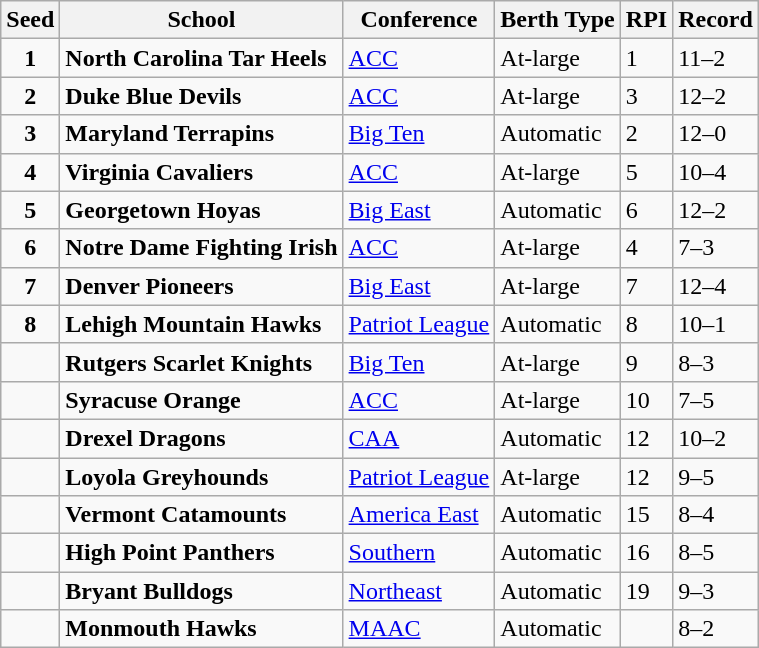<table class="wikitable sortable">
<tr>
<th>Seed</th>
<th>School</th>
<th>Conference</th>
<th>Berth Type</th>
<th>RPI</th>
<th>Record</th>
</tr>
<tr>
<td style="text-align:center"><strong>1</strong></td>
<td style=><strong>North Carolina Tar Heels</strong></td>
<td><a href='#'>ACC</a></td>
<td>At-large</td>
<td>1</td>
<td>11–2</td>
</tr>
<tr>
<td style="text-align:center"><strong>2</strong></td>
<td style=><strong>Duke Blue Devils</strong></td>
<td><a href='#'>ACC</a></td>
<td>At-large</td>
<td>3</td>
<td>12–2</td>
</tr>
<tr>
<td style="text-align:center"><strong>3</strong></td>
<td style=><strong>Maryland Terrapins</strong></td>
<td><a href='#'>Big Ten</a></td>
<td>Automatic</td>
<td>2</td>
<td>12–0</td>
</tr>
<tr>
<td style="text-align:center"><strong>4</strong></td>
<td style=><strong>Virginia Cavaliers</strong></td>
<td><a href='#'>ACC</a></td>
<td>At-large</td>
<td>5</td>
<td>10–4</td>
</tr>
<tr>
<td style="text-align:center"><strong>5</strong></td>
<td style=><strong>Georgetown Hoyas</strong></td>
<td><a href='#'>Big East</a></td>
<td>Automatic</td>
<td>6</td>
<td>12–2</td>
</tr>
<tr>
<td style="text-align:center"><strong>6</strong></td>
<td style=><strong>Notre Dame Fighting Irish</strong></td>
<td><a href='#'>ACC</a></td>
<td>At-large</td>
<td>4</td>
<td>7–3</td>
</tr>
<tr>
<td style="text-align:center"><strong>7</strong></td>
<td style=><strong>Denver Pioneers</strong></td>
<td><a href='#'>Big East</a></td>
<td>At-large</td>
<td>7</td>
<td>12–4</td>
</tr>
<tr>
<td style="text-align:center"><strong>8</strong></td>
<td style=><strong>Lehigh Mountain Hawks</strong></td>
<td><a href='#'>Patriot League</a></td>
<td>Automatic</td>
<td>8</td>
<td>10–1</td>
</tr>
<tr>
<td data-sort-value="9"></td>
<td style=><strong>Rutgers Scarlet Knights</strong></td>
<td><a href='#'>Big Ten</a></td>
<td>At-large</td>
<td>9</td>
<td>8–3</td>
</tr>
<tr>
<td data-sort-value="12"></td>
<td style=><strong>Syracuse Orange</strong></td>
<td><a href='#'>ACC</a></td>
<td>At-large</td>
<td>10</td>
<td>7–5</td>
</tr>
<tr>
<td data-sort-value="11"></td>
<td style=><strong>Drexel Dragons</strong></td>
<td><a href='#'>CAA</a></td>
<td>Automatic</td>
<td>12</td>
<td>10–2</td>
</tr>
<tr>
<td data-sort-value="10"></td>
<td style=><strong>Loyola Greyhounds</strong></td>
<td><a href='#'>Patriot League</a></td>
<td>At-large</td>
<td>12</td>
<td>9–5</td>
</tr>
<tr>
<td data-sort-value="14"></td>
<td style=><strong>Vermont Catamounts</strong></td>
<td><a href='#'>America East</a></td>
<td>Automatic</td>
<td>15</td>
<td>8–4</td>
</tr>
<tr>
<td data-sort-value="15"></td>
<td style=><strong>High Point Panthers</strong></td>
<td><a href='#'>Southern</a></td>
<td>Automatic</td>
<td>16</td>
<td>8–5</td>
</tr>
<tr>
<td data-sort-value="13"></td>
<td style=><strong>Bryant Bulldogs</strong></td>
<td><a href='#'>Northeast</a></td>
<td>Automatic</td>
<td>19</td>
<td>9–3</td>
</tr>
<tr>
<td data-sort-value="16"></td>
<td style=><strong>Monmouth Hawks</strong></td>
<td><a href='#'>MAAC</a></td>
<td>Automatic</td>
<td data-sort-value="25"></td>
<td>8–2</td>
</tr>
</table>
